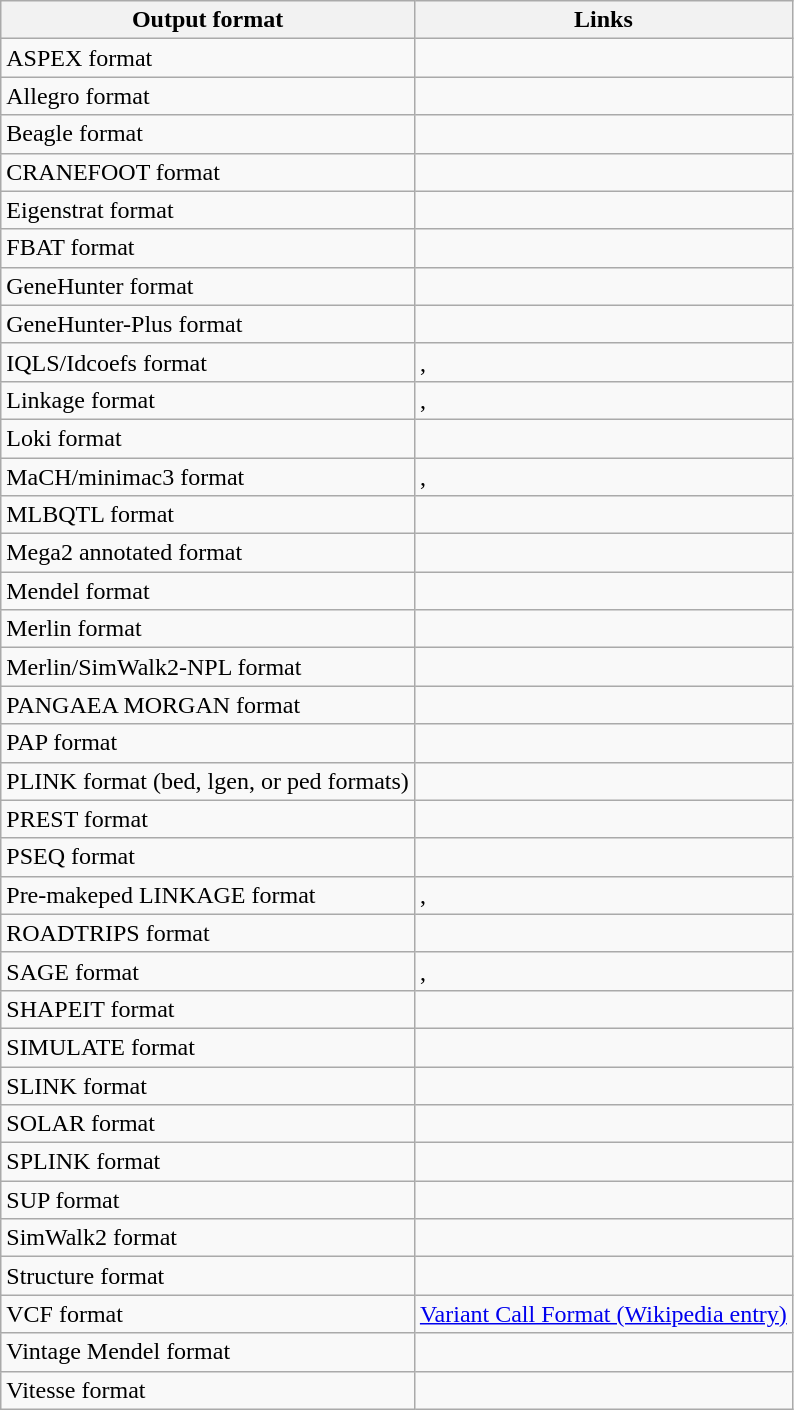<table class="wikitable">
<tr>
<th>Output format</th>
<th>Links</th>
</tr>
<tr>
<td>ASPEX format</td>
<td></td>
</tr>
<tr>
<td>Allegro format</td>
<td></td>
</tr>
<tr>
<td>Beagle format</td>
<td></td>
</tr>
<tr>
<td>CRANEFOOT format</td>
<td></td>
</tr>
<tr>
<td>Eigenstrat format</td>
<td></td>
</tr>
<tr>
<td>FBAT format</td>
<td></td>
</tr>
<tr>
<td>GeneHunter format</td>
<td></td>
</tr>
<tr>
<td>GeneHunter-Plus format</td>
<td></td>
</tr>
<tr>
<td>IQLS/Idcoefs format</td>
<td>,</td>
</tr>
<tr>
<td>Linkage format</td>
<td>, </td>
</tr>
<tr>
<td>Loki format</td>
<td></td>
</tr>
<tr>
<td>MaCH/minimac3 format </td>
<td>, </td>
</tr>
<tr>
<td>MLBQTL format</td>
<td></td>
</tr>
<tr>
<td>Mega2 annotated format</td>
<td></td>
</tr>
<tr>
<td>Mendel format</td>
<td></td>
</tr>
<tr>
<td>Merlin format</td>
<td></td>
</tr>
<tr>
<td>Merlin/SimWalk2-NPL format</td>
<td> </td>
</tr>
<tr>
<td>PANGAEA MORGAN format</td>
<td></td>
</tr>
<tr>
<td>PAP format</td>
<td></td>
</tr>
<tr>
<td>PLINK format (bed, lgen, or ped formats)</td>
<td></td>
</tr>
<tr>
<td>PREST format</td>
<td></td>
</tr>
<tr>
<td>PSEQ format</td>
<td></td>
</tr>
<tr>
<td>Pre-makeped LINKAGE format</td>
<td>, </td>
</tr>
<tr>
<td>ROADTRIPS format</td>
<td></td>
</tr>
<tr>
<td>SAGE format</td>
<td>, </td>
</tr>
<tr>
<td>SHAPEIT format</td>
<td></td>
</tr>
<tr>
<td>SIMULATE format</td>
<td></td>
</tr>
<tr>
<td>SLINK format</td>
<td></td>
</tr>
<tr>
<td>SOLAR format</td>
<td></td>
</tr>
<tr>
<td>SPLINK format</td>
<td></td>
</tr>
<tr>
<td>SUP format</td>
<td></td>
</tr>
<tr>
<td>SimWalk2 format</td>
<td></td>
</tr>
<tr>
<td>Structure format</td>
<td></td>
</tr>
<tr>
<td>VCF format</td>
<td><a href='#'>Variant Call Format (Wikipedia entry)</a></td>
</tr>
<tr>
<td>Vintage Mendel format</td>
<td></td>
</tr>
<tr>
<td>Vitesse format</td>
<td></td>
</tr>
</table>
